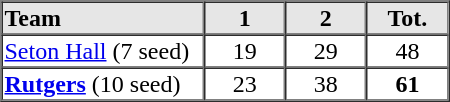<table border=1 cellspacing=0 width=300 style="margin-left:3em;">
<tr style="text-align:center; background-color:#e6e6e6;">
<th align=left width=25%>Team</th>
<th width=10%>1</th>
<th width=10%>2</th>
<th width=10%>Tot.</th>
</tr>
<tr style="text-align:center;">
<td align=left><a href='#'>Seton Hall</a> (7 seed)</td>
<td>19</td>
<td>29</td>
<td>48</td>
</tr>
<tr style="text-align:center;">
<td align=left><strong><a href='#'>Rutgers</a></strong> (10 seed)</td>
<td>23</td>
<td>38</td>
<td><strong>61</strong></td>
</tr>
<tr style="text-align:center;">
</tr>
</table>
